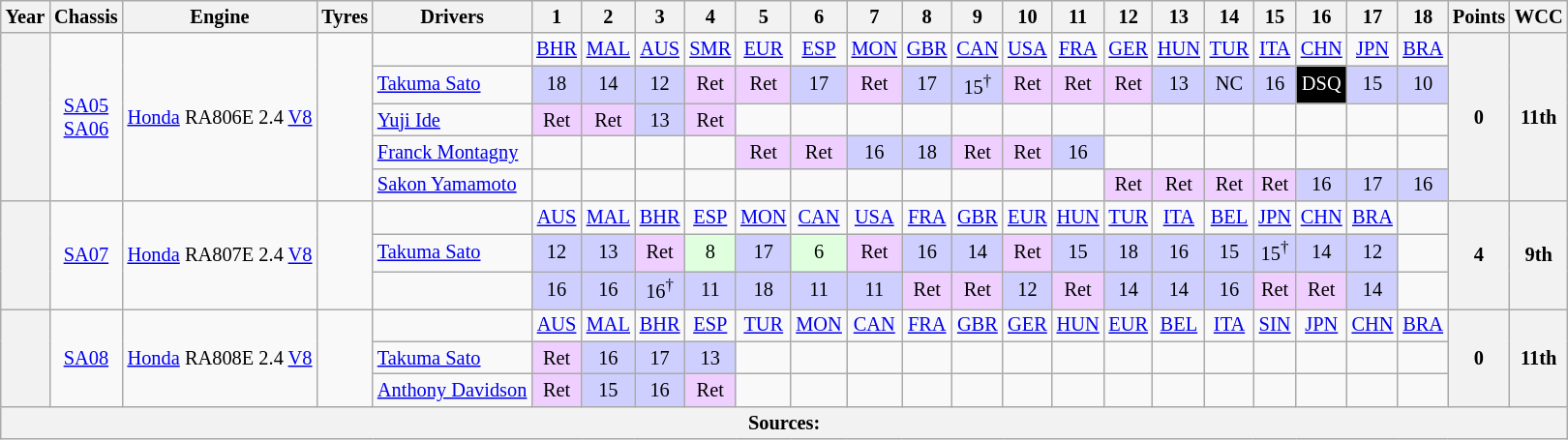<table class="wikitable" style="text-align:center; font-size:85%">
<tr>
<th>Year</th>
<th>Chassis</th>
<th>Engine</th>
<th>Tyres</th>
<th>Drivers</th>
<th>1</th>
<th>2</th>
<th>3</th>
<th>4</th>
<th>5</th>
<th>6</th>
<th>7</th>
<th>8</th>
<th>9</th>
<th>10</th>
<th>11</th>
<th>12</th>
<th>13</th>
<th>14</th>
<th>15</th>
<th>16</th>
<th>17</th>
<th>18</th>
<th>Points</th>
<th>WCC</th>
</tr>
<tr>
<th rowspan="5"></th>
<td rowspan="5"><a href='#'>SA05</a><br><a href='#'>SA06</a></td>
<td rowspan="5"><a href='#'>Honda</a> RA806E 2.4 <a href='#'>V8</a></td>
<td rowspan="5"></td>
<td></td>
<td><a href='#'>BHR</a></td>
<td><a href='#'>MAL</a></td>
<td><a href='#'>AUS</a></td>
<td><a href='#'>SMR</a></td>
<td><a href='#'>EUR</a></td>
<td><a href='#'>ESP</a></td>
<td><a href='#'>MON</a></td>
<td><a href='#'>GBR</a></td>
<td><a href='#'>CAN</a></td>
<td><a href='#'>USA</a></td>
<td><a href='#'>FRA</a></td>
<td><a href='#'>GER</a></td>
<td><a href='#'>HUN</a></td>
<td><a href='#'>TUR</a></td>
<td><a href='#'>ITA</a></td>
<td><a href='#'>CHN</a></td>
<td><a href='#'>JPN</a></td>
<td><a href='#'>BRA</a></td>
<th rowspan="5">0</th>
<th rowspan="5">11th</th>
</tr>
<tr>
<td align=left> <a href='#'>Takuma Sato</a></td>
<td style="background:#cfcfff;">18</td>
<td style="background:#cfcfff;">14</td>
<td style="background:#cfcfff;">12</td>
<td style="background:#efcfff;">Ret</td>
<td style="background:#efcfff;">Ret</td>
<td style="background:#cfcfff;">17</td>
<td style="background:#efcfff;">Ret</td>
<td style="background:#cfcfff;">17</td>
<td style="background:#cfcfff;">15<sup>†</sup></td>
<td style="background:#efcfff;">Ret</td>
<td style="background:#efcfff;">Ret</td>
<td style="background:#efcfff;">Ret</td>
<td style="background:#cfcfff;">13</td>
<td style="background:#cfcfff;">NC</td>
<td style="background:#cfcfff;">16</td>
<td style="background:#000; color:white;">DSQ</td>
<td style="background:#cfcfff;">15</td>
<td style="background:#cfcfff;">10</td>
</tr>
<tr>
<td align=left> <a href='#'>Yuji Ide</a></td>
<td style="background:#efcfff;">Ret</td>
<td style="background:#efcfff;">Ret</td>
<td style="background:#cfcfff;">13</td>
<td style="background:#efcfff;">Ret</td>
<td></td>
<td></td>
<td></td>
<td></td>
<td></td>
<td></td>
<td></td>
<td></td>
<td></td>
<td></td>
<td></td>
<td></td>
<td></td>
<td></td>
</tr>
<tr>
<td align=left> <a href='#'>Franck Montagny</a></td>
<td></td>
<td></td>
<td></td>
<td></td>
<td style="background:#efcfff;">Ret</td>
<td style="background:#efcfff;">Ret</td>
<td style="background:#cfcfff;">16</td>
<td style="background:#cfcfff;">18</td>
<td style="background:#efcfff;">Ret</td>
<td style="background:#efcfff;">Ret</td>
<td style="background:#cfcfff;">16</td>
<td></td>
<td></td>
<td></td>
<td></td>
<td></td>
<td></td>
<td></td>
</tr>
<tr>
<td align=left> <a href='#'>Sakon Yamamoto</a></td>
<td></td>
<td></td>
<td></td>
<td></td>
<td></td>
<td></td>
<td></td>
<td></td>
<td></td>
<td></td>
<td></td>
<td style="background:#efcfff;">Ret</td>
<td style="background:#efcfff;">Ret</td>
<td style="background:#efcfff;">Ret</td>
<td style="background:#efcfff;">Ret</td>
<td style="background:#cfcfff;">16</td>
<td style="background:#cfcfff;">17</td>
<td style="background:#cfcfff;">16</td>
</tr>
<tr>
<th rowspan="3"></th>
<td rowspan="3"><a href='#'>SA07</a></td>
<td rowspan="3"><a href='#'>Honda</a> RA807E 2.4 <a href='#'>V8</a></td>
<td rowspan="3"></td>
<td></td>
<td><a href='#'>AUS</a></td>
<td><a href='#'>MAL</a></td>
<td><a href='#'>BHR</a></td>
<td><a href='#'>ESP</a></td>
<td><a href='#'>MON</a></td>
<td><a href='#'>CAN</a></td>
<td><a href='#'>USA</a></td>
<td><a href='#'>FRA</a></td>
<td><a href='#'>GBR</a></td>
<td><a href='#'>EUR</a></td>
<td><a href='#'>HUN</a></td>
<td><a href='#'>TUR</a></td>
<td><a href='#'>ITA</a></td>
<td><a href='#'>BEL</a></td>
<td><a href='#'>JPN</a></td>
<td><a href='#'>CHN</a></td>
<td><a href='#'>BRA</a></td>
<td></td>
<th rowspan="3">4</th>
<th rowspan="3">9th</th>
</tr>
<tr>
<td align=left> <a href='#'>Takuma Sato</a></td>
<td style="background:#cfcfff;">12</td>
<td style="background:#cfcfff;">13</td>
<td style="background:#efcfff;">Ret</td>
<td style="background:#dfffdf;">8</td>
<td style="background:#cfcfff;">17</td>
<td style="background:#dfffdf;">6</td>
<td style="background:#efcfff;">Ret</td>
<td style="background:#cfcfff;">16</td>
<td style="background:#cfcfff;">14</td>
<td style="background:#efcfff;">Ret</td>
<td style="background:#cfcfff;">15</td>
<td style="background:#cfcfff;">18</td>
<td style="background:#cfcfff;">16</td>
<td style="background:#cfcfff;">15</td>
<td style="background:#cfcfff;">15<sup>†</sup></td>
<td style="background:#cfcfff;">14</td>
<td style="background:#cfcfff;">12</td>
<td></td>
</tr>
<tr>
<td align=left></td>
<td style="background:#cfcfff;">16</td>
<td style="background:#cfcfff;">16</td>
<td style="background:#cfcfff;">16<sup>†</sup></td>
<td style="background:#cfcfff;">11</td>
<td style="background:#cfcfff;">18</td>
<td style="background:#cfcfff;">11</td>
<td style="background:#cfcfff;">11</td>
<td style="background:#efcfff;">Ret</td>
<td style="background:#efcfff;">Ret</td>
<td style="background:#cfcfff;">12</td>
<td style="background:#efcfff;">Ret</td>
<td style="background:#cfcfff;">14</td>
<td style="background:#cfcfff;">14</td>
<td style="background:#cfcfff;">16</td>
<td style="background:#efcfff;">Ret</td>
<td style="background:#efcfff;">Ret</td>
<td style="background:#cfcfff;">14</td>
<td></td>
</tr>
<tr>
<th rowspan="3"></th>
<td rowspan="3"><a href='#'>SA08</a></td>
<td rowspan="3"><a href='#'>Honda</a> RA808E 2.4 <a href='#'>V8</a></td>
<td rowspan="3"></td>
<td></td>
<td><a href='#'>AUS</a></td>
<td><a href='#'>MAL</a></td>
<td><a href='#'>BHR</a></td>
<td><a href='#'>ESP</a></td>
<td><a href='#'>TUR</a></td>
<td><a href='#'>MON</a></td>
<td><a href='#'>CAN</a></td>
<td><a href='#'>FRA</a></td>
<td><a href='#'>GBR</a></td>
<td><a href='#'>GER</a></td>
<td><a href='#'>HUN</a></td>
<td><a href='#'>EUR</a></td>
<td><a href='#'>BEL</a></td>
<td><a href='#'>ITA</a></td>
<td><a href='#'>SIN</a></td>
<td><a href='#'>JPN</a></td>
<td><a href='#'>CHN</a></td>
<td><a href='#'>BRA</a></td>
<th rowspan="3">0</th>
<th rowspan="3">11th</th>
</tr>
<tr>
<td align=left> <a href='#'>Takuma Sato</a></td>
<td style="background:#efcfff;">Ret</td>
<td style="background:#cfcfff;">16</td>
<td style="background:#cfcfff;">17</td>
<td style="background:#cfcfff;">13</td>
<td></td>
<td></td>
<td></td>
<td></td>
<td></td>
<td></td>
<td></td>
<td></td>
<td></td>
<td></td>
<td></td>
<td></td>
<td></td>
<td></td>
</tr>
<tr>
<td align=left> <a href='#'>Anthony Davidson</a></td>
<td style="background:#efcfff;">Ret</td>
<td style="background:#cfcfff;">15</td>
<td style="background:#cfcfff;">16</td>
<td style="background:#efcfff;">Ret</td>
<td></td>
<td></td>
<td></td>
<td></td>
<td></td>
<td></td>
<td></td>
<td></td>
<td></td>
<td></td>
<td></td>
<td></td>
<td></td>
<td></td>
</tr>
<tr>
<th colspan="25">Sources:</th>
</tr>
</table>
